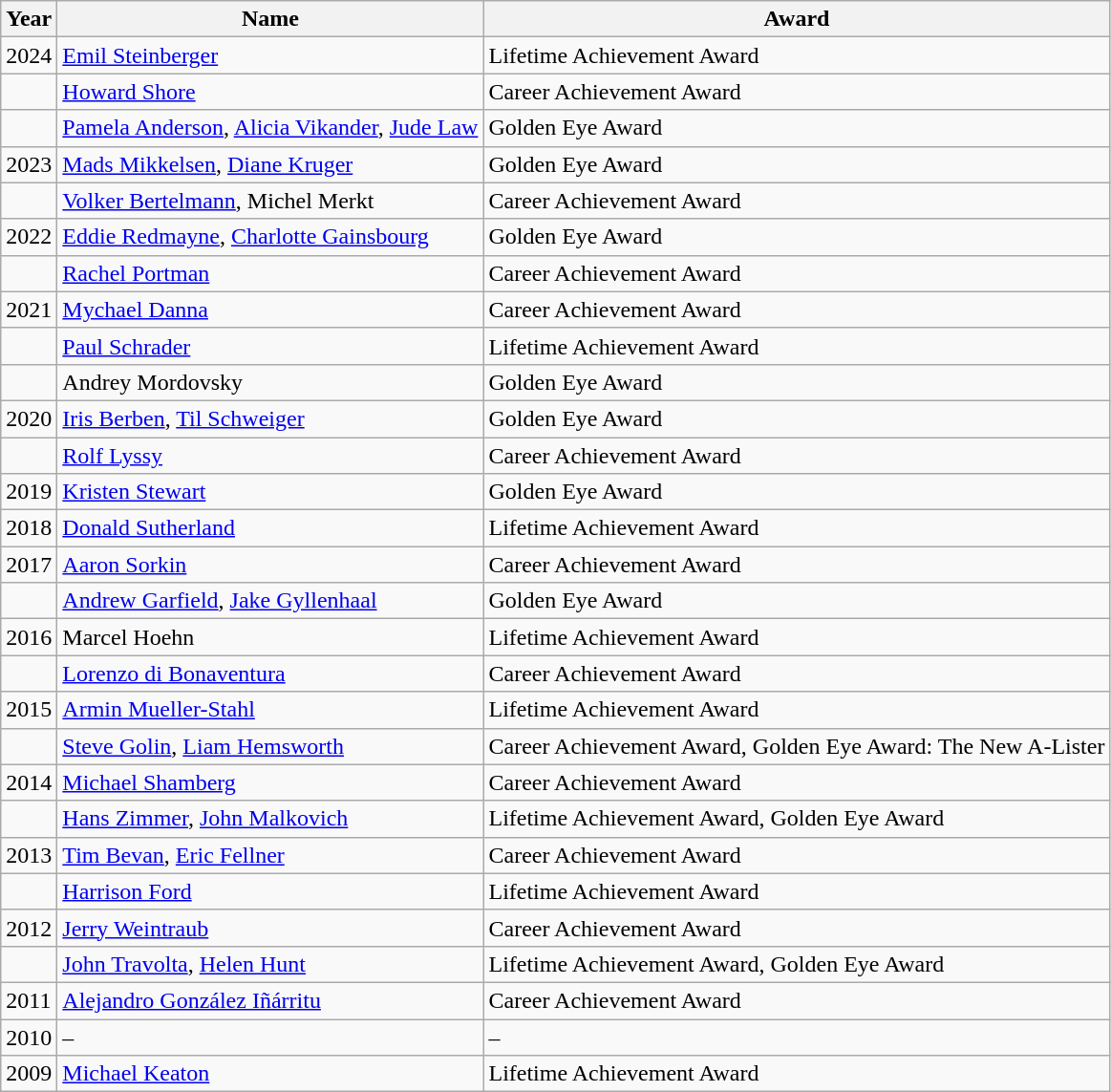<table class="wikitable">
<tr>
<th>Year</th>
<th>Name</th>
<th>Award</th>
</tr>
<tr>
<td>2024</td>
<td><a href='#'>Emil Steinberger</a></td>
<td>Lifetime Achievement Award</td>
</tr>
<tr>
<td></td>
<td><a href='#'>Howard Shore</a></td>
<td>Career Achievement Award</td>
</tr>
<tr>
<td></td>
<td><a href='#'>Pamela Anderson</a>, <a href='#'>Alicia Vikander</a>, <a href='#'>Jude Law</a></td>
<td>Golden Eye Award</td>
</tr>
<tr>
<td>2023</td>
<td><a href='#'>Mads Mikkelsen</a>, <a href='#'>Diane Kruger</a></td>
<td>Golden Eye Award</td>
</tr>
<tr>
<td></td>
<td><a href='#'>Volker Bertelmann</a>, Michel Merkt</td>
<td>Career Achievement Award</td>
</tr>
<tr>
<td>2022</td>
<td><a href='#'>Eddie Redmayne</a>, <a href='#'>Charlotte Gainsbourg</a></td>
<td>Golden Eye Award</td>
</tr>
<tr>
<td></td>
<td><a href='#'>Rachel Portman</a></td>
<td>Career Achievement Award</td>
</tr>
<tr>
<td>2021</td>
<td><a href='#'>Mychael Danna</a></td>
<td>Career Achievement Award</td>
</tr>
<tr>
<td></td>
<td><a href='#'>Paul Schrader</a></td>
<td>Lifetime Achievement Award</td>
</tr>
<tr>
<td></td>
<td>Andrey Mordovsky</td>
<td>Golden Eye Award</td>
</tr>
<tr>
<td>2020</td>
<td><a href='#'>Iris Berben</a>, <a href='#'>Til Schweiger</a></td>
<td>Golden Eye Award</td>
</tr>
<tr>
<td></td>
<td><a href='#'>Rolf Lyssy</a></td>
<td>Career Achievement Award</td>
</tr>
<tr>
<td>2019</td>
<td><a href='#'>Kristen Stewart</a></td>
<td>Golden Eye Award</td>
</tr>
<tr>
<td>2018</td>
<td><a href='#'>Donald Sutherland</a></td>
<td>Lifetime Achievement Award</td>
</tr>
<tr>
<td>2017</td>
<td><a href='#'>Aaron Sorkin</a></td>
<td>Career Achievement Award</td>
</tr>
<tr>
<td></td>
<td><a href='#'>Andrew Garfield</a>, <a href='#'>Jake Gyllenhaal</a></td>
<td>Golden Eye Award</td>
</tr>
<tr>
<td>2016</td>
<td>Marcel Hoehn</td>
<td>Lifetime Achievement Award</td>
</tr>
<tr>
<td></td>
<td><a href='#'>Lorenzo di Bonaventura</a></td>
<td>Career Achievement Award</td>
</tr>
<tr>
<td>2015</td>
<td><a href='#'>Armin Mueller-Stahl</a></td>
<td>Lifetime Achievement Award</td>
</tr>
<tr>
<td></td>
<td><a href='#'>Steve Golin</a>, <a href='#'>Liam Hemsworth</a></td>
<td>Career Achievement Award, Golden Eye Award: The New A-Lister</td>
</tr>
<tr>
<td>2014</td>
<td><a href='#'>Michael Shamberg</a></td>
<td>Career Achievement Award</td>
</tr>
<tr>
<td></td>
<td><a href='#'>Hans Zimmer</a>, <a href='#'>John Malkovich</a></td>
<td>Lifetime Achievement Award, Golden Eye Award</td>
</tr>
<tr>
<td>2013</td>
<td><a href='#'>Tim Bevan</a>, <a href='#'>Eric Fellner</a></td>
<td>Career Achievement Award</td>
</tr>
<tr>
<td></td>
<td><a href='#'>Harrison Ford</a></td>
<td>Lifetime Achievement Award</td>
</tr>
<tr>
<td>2012</td>
<td><a href='#'>Jerry Weintraub</a></td>
<td>Career Achievement Award</td>
</tr>
<tr>
<td></td>
<td><a href='#'>John Travolta</a>, <a href='#'>Helen Hunt</a></td>
<td>Lifetime Achievement Award, Golden Eye Award</td>
</tr>
<tr>
<td>2011</td>
<td><a href='#'>Alejandro González Iñárritu</a></td>
<td>Career Achievement Award</td>
</tr>
<tr>
<td>2010</td>
<td>–</td>
<td>–</td>
</tr>
<tr>
<td>2009</td>
<td><a href='#'>Michael Keaton</a></td>
<td>Lifetime Achievement Award</td>
</tr>
</table>
